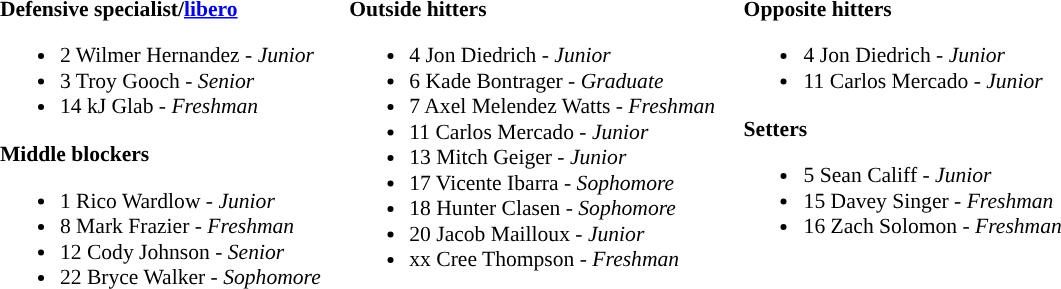<table class="toccolours" style="border-collapse:collapse; font-size:90%;">
<tr>
<td colspan="7"></td>
</tr>
<tr>
</tr>
<tr>
<td width="03"> </td>
<td valign="top"><br><strong>Defensive specialist/<a href='#'>libero</a></strong><ul><li>2 Wilmer Hernandez - <em>Junior</em></li><li>3 Troy Gooch - <em>Senior</em></li><li>14 kJ Glab - <em>Freshman</em></li></ul><strong>Middle blockers</strong><ul><li>1 Rico Wardlow - <em>Junior</em></li><li>8 Mark Frazier - <em>Freshman</em></li><li>12 Cody Johnson - <em>Senior</em></li><li>22 Bryce Walker - <em>Sophomore</em></li></ul></td>
<td width="15"> </td>
<td valign="top"><br><strong>Outside hitters</strong><ul><li>4 Jon Diedrich - <em>Junior</em></li><li>6 Kade Bontrager - <em>Graduate</em></li><li>7 Axel Melendez Watts - <em>Freshman</em></li><li>11 Carlos Mercado - <em>Junior</em></li><li>13 Mitch Geiger - <em>Junior</em></li><li>17 Vicente Ibarra - <em>Sophomore</em></li><li>18 Hunter Clasen - <em>Sophomore</em></li><li>20 Jacob Mailloux - <em> Junior</em></li><li>xx Cree Thompson - <em>Freshman</em></li></ul></td>
<td width="15"> </td>
<td valign="top"><br><strong>Opposite hitters</strong><ul><li>4 Jon Diedrich - <em>Junior</em></li><li>11 Carlos Mercado - <em>Junior</em></li></ul><strong>Setters</strong><ul><li>5 Sean Califf - <em>Junior</em></li><li>15 Davey Singer - <em>Freshman</em></li><li>16 Zach Solomon - <em>Freshman</em></li></ul></td>
<td width="20"> </td>
</tr>
</table>
